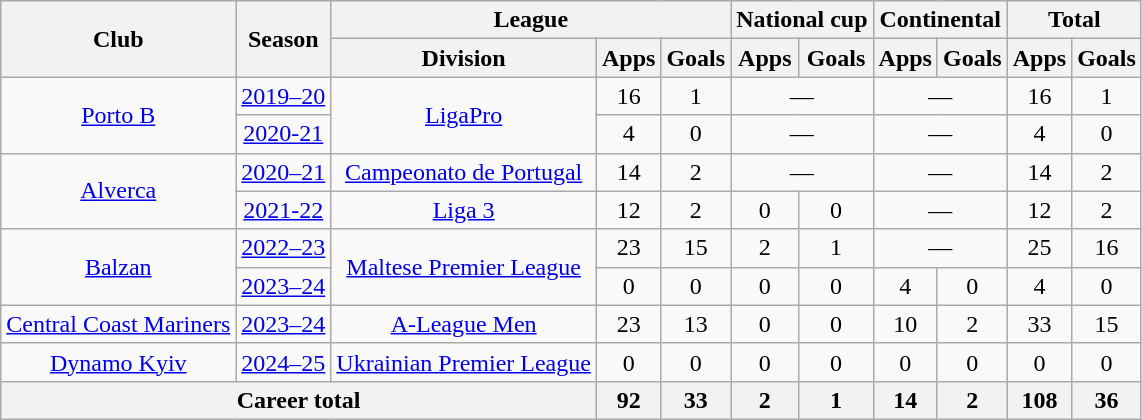<table class="wikitable" style="text-align: center">
<tr>
<th rowspan="2">Club</th>
<th rowspan="2">Season</th>
<th colspan="3">League</th>
<th colspan="2">National cup</th>
<th colspan="2">Continental</th>
<th colspan="2">Total</th>
</tr>
<tr>
<th>Division</th>
<th>Apps</th>
<th>Goals</th>
<th>Apps</th>
<th>Goals</th>
<th>Apps</th>
<th>Goals</th>
<th>Apps</th>
<th>Goals</th>
</tr>
<tr>
<td rowspan="2"><a href='#'>Porto B</a></td>
<td><a href='#'>2019–20</a></td>
<td rowspan="2"><a href='#'>LigaPro</a></td>
<td>16</td>
<td>1</td>
<td colspan=2>—</td>
<td colspan=2>—</td>
<td>16</td>
<td>1</td>
</tr>
<tr>
<td><a href='#'>2020-21</a></td>
<td>4</td>
<td>0</td>
<td colspan=2>—</td>
<td colspan=2>—</td>
<td>4</td>
<td>0</td>
</tr>
<tr>
<td rowspan="2"><a href='#'>Alverca</a></td>
<td><a href='#'>2020–21</a></td>
<td><a href='#'>Campeonato de Portugal</a></td>
<td>14</td>
<td>2</td>
<td colspan=2>—</td>
<td colspan=2>—</td>
<td>14</td>
<td>2</td>
</tr>
<tr>
<td><a href='#'>2021-22</a></td>
<td><a href='#'>Liga 3</a></td>
<td>12</td>
<td>2</td>
<td>0</td>
<td>0</td>
<td colspan=2>—</td>
<td>12</td>
<td>2</td>
</tr>
<tr>
<td rowspan="2"><a href='#'>Balzan</a></td>
<td><a href='#'>2022–23</a></td>
<td rowspan="2"><a href='#'>Maltese Premier League</a></td>
<td>23</td>
<td>15</td>
<td>2</td>
<td>1</td>
<td colspan=2>—</td>
<td>25</td>
<td>16</td>
</tr>
<tr>
<td><a href='#'>2023–24</a></td>
<td>0</td>
<td>0</td>
<td>0</td>
<td>0</td>
<td>4</td>
<td>0</td>
<td>4</td>
<td>0</td>
</tr>
<tr>
<td><a href='#'>Central Coast Mariners</a></td>
<td><a href='#'>2023–24</a></td>
<td><a href='#'>A-League Men</a></td>
<td>23</td>
<td>13</td>
<td>0</td>
<td>0</td>
<td>10</td>
<td>2</td>
<td>33</td>
<td>15</td>
</tr>
<tr>
<td><a href='#'>Dynamo Kyiv</a></td>
<td><a href='#'>2024–25</a></td>
<td><a href='#'>Ukrainian Premier League</a></td>
<td>0</td>
<td>0</td>
<td>0</td>
<td>0</td>
<td>0</td>
<td>0</td>
<td>0</td>
<td>0</td>
</tr>
<tr>
<th colspan="3">Career total</th>
<th>92</th>
<th>33</th>
<th>2</th>
<th>1</th>
<th>14</th>
<th>2</th>
<th>108</th>
<th>36</th>
</tr>
</table>
